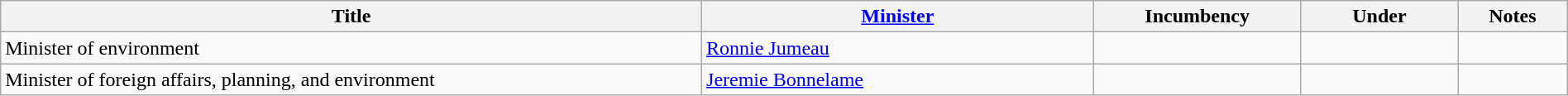<table class="wikitable" style="width:100%;">
<tr>
<th>Title</th>
<th style="width:25%;"><a href='#'>Minister</a></th>
<th style="width:160px;">Incumbency</th>
<th style="width:10%;">Under</th>
<th style="width:7%;">Notes</th>
</tr>
<tr>
<td>Minister of environment</td>
<td><a href='#'>Ronnie Jumeau</a></td>
<td></td>
<td></td>
<td></td>
</tr>
<tr>
<td>Minister of foreign affairs, planning, and environment</td>
<td><a href='#'>Jeremie Bonnelame</a></td>
<td></td>
<td></td>
<td></td>
</tr>
</table>
